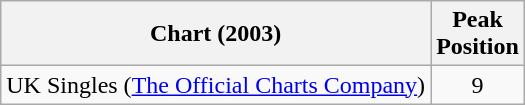<table class="wikitable sortable">
<tr>
<th align="left">Chart (2003)</th>
<th align="left">Peak<br>Position</th>
</tr>
<tr>
<td align="left">UK Singles (<a href='#'>The Official Charts Company</a>)</td>
<td align="center">9</td>
</tr>
</table>
